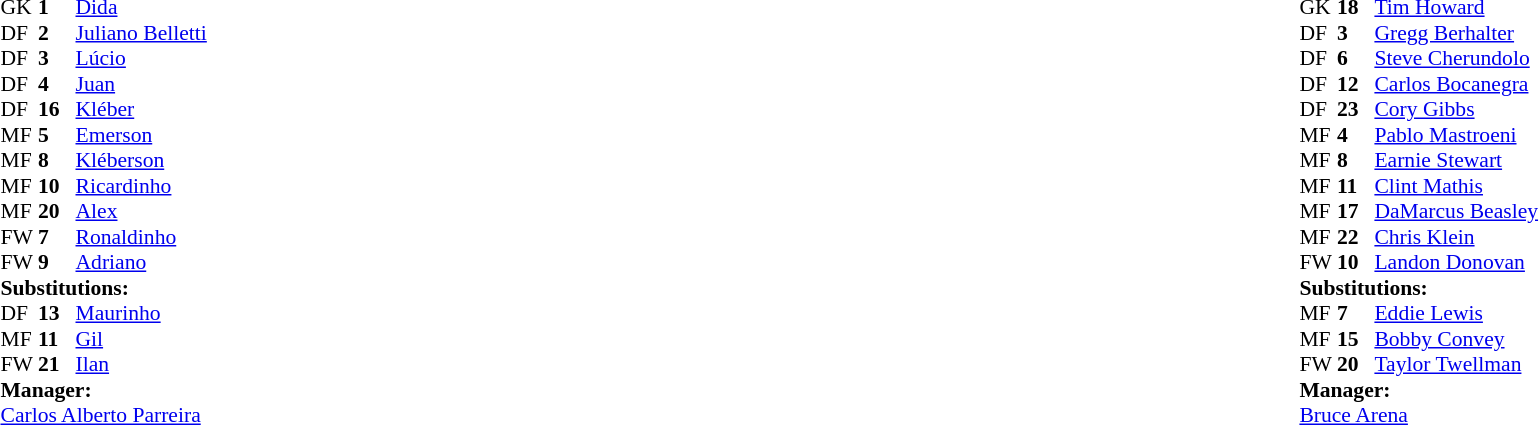<table width="100%">
<tr>
<td valign="top" width="50%"><br><table style="font-size: 90%" cellspacing="0" cellpadding="0">
<tr>
<th width=25></th>
<th width=25></th>
</tr>
<tr>
<td>GK</td>
<td><strong>1</strong></td>
<td><a href='#'>Dida</a></td>
</tr>
<tr>
<td>DF</td>
<td><strong>2</strong></td>
<td><a href='#'>Juliano Belletti</a></td>
<td></td>
<td></td>
</tr>
<tr>
<td>DF</td>
<td><strong>3</strong></td>
<td><a href='#'>Lúcio</a></td>
</tr>
<tr>
<td>DF</td>
<td><strong>4</strong></td>
<td><a href='#'>Juan</a></td>
</tr>
<tr>
<td>DF</td>
<td><strong>16</strong></td>
<td><a href='#'>Kléber</a></td>
</tr>
<tr>
<td>MF</td>
<td><strong>5</strong></td>
<td><a href='#'>Emerson</a></td>
</tr>
<tr>
<td>MF</td>
<td><strong>8</strong></td>
<td><a href='#'>Kléberson</a></td>
</tr>
<tr>
<td>MF</td>
<td><strong>10</strong></td>
<td><a href='#'>Ricardinho</a></td>
</tr>
<tr>
<td>MF</td>
<td><strong>20</strong></td>
<td><a href='#'>Alex</a></td>
<td></td>
<td></td>
</tr>
<tr>
<td>FW</td>
<td><strong>7</strong></td>
<td><a href='#'>Ronaldinho</a></td>
</tr>
<tr>
<td>FW</td>
<td><strong>9</strong></td>
<td><a href='#'>Adriano</a></td>
<td></td>
<td></td>
</tr>
<tr>
<td colspan=3><strong>Substitutions:</strong></td>
</tr>
<tr>
<td>DF</td>
<td><strong>13</strong></td>
<td><a href='#'>Maurinho</a></td>
<td></td>
<td></td>
</tr>
<tr>
<td>MF</td>
<td><strong>11</strong></td>
<td><a href='#'>Gil</a></td>
<td></td>
<td></td>
</tr>
<tr>
<td>FW</td>
<td><strong>21</strong></td>
<td><a href='#'>Ilan</a></td>
<td></td>
<td></td>
</tr>
<tr>
<td colspan=3><strong>Manager:</strong></td>
</tr>
<tr>
<td colspan="4"><a href='#'>Carlos Alberto Parreira</a></td>
</tr>
</table>
</td>
<td valign="top"></td>
<td valign="top" width="50%"><br><table style="font-size: 90%" cellspacing="0" cellpadding="0" align="center">
<tr>
<th width=25></th>
<th width=25></th>
</tr>
<tr>
<td>GK</td>
<td><strong>18</strong></td>
<td><a href='#'>Tim Howard</a></td>
</tr>
<tr>
<td>DF</td>
<td><strong>3</strong></td>
<td><a href='#'>Gregg Berhalter</a></td>
</tr>
<tr>
<td>DF</td>
<td><strong>6</strong></td>
<td><a href='#'>Steve Cherundolo</a></td>
<td></td>
</tr>
<tr>
<td>DF</td>
<td><strong>12</strong></td>
<td><a href='#'>Carlos Bocanegra</a></td>
<td></td>
</tr>
<tr>
<td>DF</td>
<td><strong>23</strong></td>
<td><a href='#'>Cory Gibbs</a></td>
<td></td>
<td></td>
</tr>
<tr>
<td>MF</td>
<td><strong>4</strong></td>
<td><a href='#'>Pablo Mastroeni</a></td>
<td></td>
<td></td>
</tr>
<tr>
<td>MF</td>
<td><strong>8</strong></td>
<td><a href='#'>Earnie Stewart</a></td>
<td></td>
</tr>
<tr>
<td>MF</td>
<td><strong>11</strong></td>
<td><a href='#'>Clint Mathis</a></td>
</tr>
<tr>
<td>MF</td>
<td><strong>17</strong></td>
<td><a href='#'>DaMarcus Beasley</a></td>
</tr>
<tr>
<td>MF</td>
<td><strong>22</strong></td>
<td><a href='#'>Chris Klein</a></td>
<td></td>
<td></td>
</tr>
<tr>
<td>FW</td>
<td><strong>10</strong></td>
<td><a href='#'>Landon Donovan</a></td>
</tr>
<tr>
<td colspan=3><strong>Substitutions:</strong></td>
</tr>
<tr>
<td>MF</td>
<td><strong>7</strong></td>
<td><a href='#'>Eddie Lewis</a></td>
<td></td>
<td></td>
</tr>
<tr>
<td>MF</td>
<td><strong>15</strong></td>
<td><a href='#'>Bobby Convey</a></td>
<td></td>
<td></td>
</tr>
<tr>
<td>FW</td>
<td><strong>20</strong></td>
<td><a href='#'>Taylor Twellman</a></td>
<td></td>
<td></td>
</tr>
<tr>
<td colspan=3><strong>Manager:</strong></td>
</tr>
<tr>
<td colspan=3><a href='#'>Bruce Arena</a></td>
</tr>
</table>
</td>
</tr>
</table>
